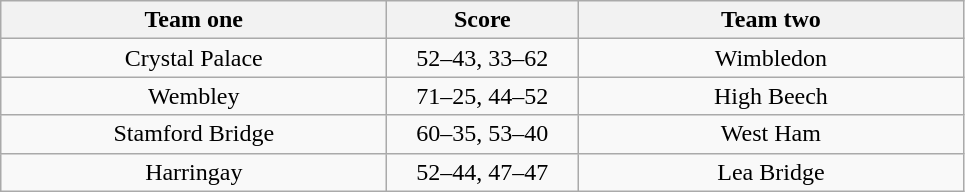<table class="wikitable" style="text-align: center">
<tr>
<th width=250>Team one</th>
<th width=120>Score</th>
<th width=250>Team two</th>
</tr>
<tr>
<td>Crystal Palace</td>
<td>52–43, 33–62</td>
<td>Wimbledon</td>
</tr>
<tr>
<td>Wembley</td>
<td>71–25, 44–52</td>
<td>High Beech</td>
</tr>
<tr>
<td>Stamford Bridge</td>
<td>60–35, 53–40</td>
<td>West Ham</td>
</tr>
<tr>
<td>Harringay</td>
<td>52–44, 47–47</td>
<td>Lea Bridge</td>
</tr>
</table>
